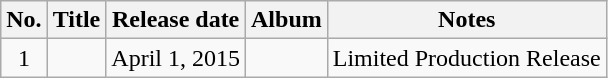<table class="wikitable" style="text-align:center; font-size:;">
<tr>
<th>No.</th>
<th>Title</th>
<th>Release date</th>
<th>Album</th>
<th>Notes</th>
</tr>
<tr>
<td>1</td>
<td></td>
<td>April 1, 2015</td>
<td></td>
<td>Limited Production Release</td>
</tr>
</table>
